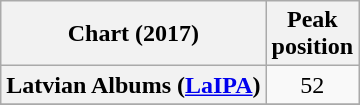<table class="wikitable plainrowheaders" style="text-align:center">
<tr>
<th scope="col">Chart (2017)</th>
<th scope="col">Peak<br>position</th>
</tr>
<tr>
<th scope="row">Latvian Albums (<a href='#'>LaIPA</a>)</th>
<td>52</td>
</tr>
<tr>
</tr>
</table>
